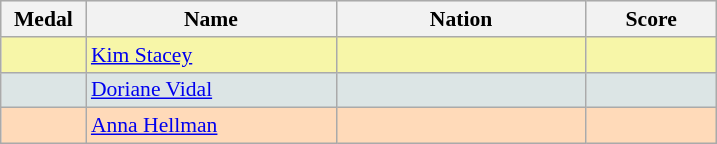<table class=wikitable style="border:1px solid #AAAAAA;font-size:90%">
<tr bgcolor="#E4E4E4">
<th width=50>Medal</th>
<th width=160>Name</th>
<th width=160>Nation</th>
<th width=80>Score</th>
</tr>
<tr bgcolor="#F7F6A8">
<td align="center"></td>
<td><a href='#'>Kim Stacey</a></td>
<td></td>
<td align="center"></td>
</tr>
<tr bgcolor="#DCE5E5">
<td align="center"></td>
<td><a href='#'>Doriane Vidal</a></td>
<td></td>
<td align="center"></td>
</tr>
<tr bgcolor="#FFDAB9">
<td align="center"></td>
<td><a href='#'>Anna Hellman</a></td>
<td></td>
<td align="center"></td>
</tr>
</table>
